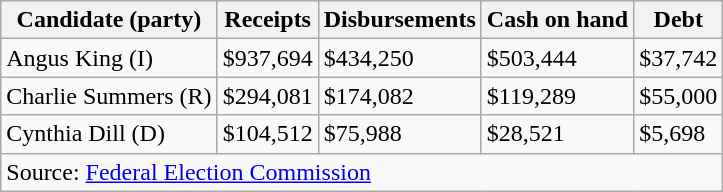<table class="wikitable sortable">
<tr>
<th>Candidate (party)</th>
<th>Receipts</th>
<th>Disbursements</th>
<th>Cash on hand</th>
<th>Debt</th>
</tr>
<tr>
<td>Angus King (I)</td>
<td>$937,694</td>
<td>$434,250</td>
<td>$503,444</td>
<td>$37,742</td>
</tr>
<tr>
<td>Charlie Summers (R)</td>
<td>$294,081</td>
<td>$174,082</td>
<td>$119,289</td>
<td>$55,000</td>
</tr>
<tr>
<td>Cynthia Dill (D)</td>
<td>$104,512</td>
<td>$75,988</td>
<td>$28,521</td>
<td>$5,698</td>
</tr>
<tr>
<td colspan=5>Source: <a href='#'>Federal Election Commission</a></td>
</tr>
</table>
